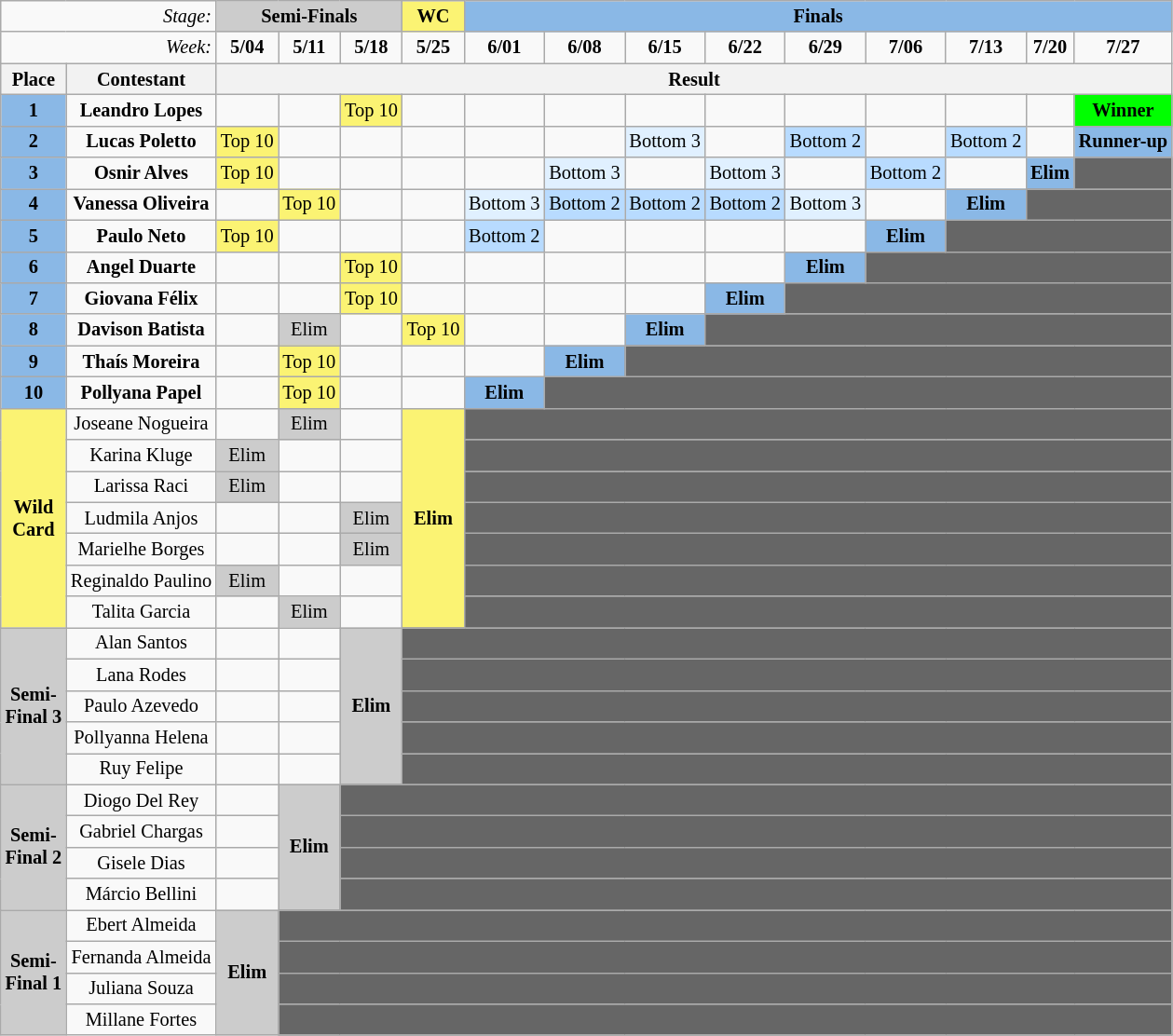<table class="wikitable" style="text-align:center; font-size:85%">
<tr>
<td align="right" colspan=2><em>Stage:</em></td>
<td bgcolor="CCCCCC" colspan=3><strong>Semi-Finals</strong></td>
<td bgcolor="FBF373" colspan=1><strong>WC</strong></td>
<td bgcolor="8AB8E6" colspan=9><strong>Finals</strong></td>
</tr>
<tr>
<td align="right" colspan=2><em>Week:</em></td>
<td><strong>5/04</strong></td>
<td><strong>5/11</strong></td>
<td><strong>5/18</strong></td>
<td><strong>5/25</strong></td>
<td><strong>6/01</strong></td>
<td><strong>6/08</strong></td>
<td><strong>6/15</strong></td>
<td><strong>6/22</strong></td>
<td><strong>6/29</strong></td>
<td><strong>7/06</strong></td>
<td><strong>7/13</strong></td>
<td><strong>7/20</strong></td>
<td><strong>7/27</strong></td>
</tr>
<tr>
<th>Place</th>
<th>Contestant</th>
<th align="center" colspan=13>Result</th>
</tr>
<tr>
<td bgcolor="8AB8E6"><strong>1</strong></td>
<td><strong>Leandro Lopes</strong></td>
<td></td>
<td></td>
<td bgcolor="FBF373">Top 10</td>
<td></td>
<td></td>
<td></td>
<td></td>
<td></td>
<td></td>
<td></td>
<td></td>
<td></td>
<td bgcolor="00FF00" align="center"><strong>Winner</strong></td>
</tr>
<tr>
<td bgcolor="8AB8E6"><strong>2</strong></td>
<td><strong>Lucas Poletto</strong></td>
<td bgcolor="FBF373">Top 10</td>
<td></td>
<td></td>
<td></td>
<td></td>
<td></td>
<td bgcolor="E0F0FF">Bottom 3</td>
<td></td>
<td bgcolor="B8DBFF">Bottom 2</td>
<td></td>
<td bgcolor="B8DBFF">Bottom 2</td>
<td></td>
<td bgcolor="8AB8E6"><strong>Runner-up</strong></td>
</tr>
<tr>
<td bgcolor="8AB8E6"><strong>3</strong></td>
<td><strong>Osnir Alves</strong></td>
<td bgcolor="FBF373">Top 10</td>
<td></td>
<td></td>
<td></td>
<td></td>
<td bgcolor="E0F0FF">Bottom 3</td>
<td></td>
<td bgcolor="E0F0FF">Bottom 3</td>
<td></td>
<td bgcolor="B8DBFF">Bottom 2</td>
<td></td>
<td bgcolor="8AB8E6"><strong>Elim</strong></td>
<td bgcolor="666666" colspan=1></td>
</tr>
<tr>
<td bgcolor="8AB8E6"><strong>4</strong></td>
<td><strong>Vanessa Oliveira</strong></td>
<td></td>
<td bgcolor="FBF373">Top 10</td>
<td></td>
<td></td>
<td bgcolor="E0F0FF">Bottom 3</td>
<td bgcolor="B8DBFF">Bottom 2</td>
<td bgcolor="B8DBFF">Bottom 2</td>
<td bgcolor="B8DBFF">Bottom 2</td>
<td bgcolor="E0F0FF">Bottom 3</td>
<td></td>
<td bgcolor="8AB8E6"><strong>Elim</strong></td>
<td bgcolor="666666" colspan=2></td>
</tr>
<tr>
<td bgcolor="8AB8E6"><strong>5</strong></td>
<td><strong>Paulo Neto</strong></td>
<td bgcolor="FBF373">Top 10</td>
<td></td>
<td></td>
<td></td>
<td bgcolor="B8DBFF">Bottom 2</td>
<td></td>
<td></td>
<td></td>
<td></td>
<td bgcolor="8AB8E6"><strong>Elim</strong></td>
<td bgcolor="666666" colspan=3></td>
</tr>
<tr>
<td bgcolor="8AB8E6"><strong>6</strong></td>
<td><strong>Angel Duarte</strong></td>
<td></td>
<td></td>
<td bgcolor="FBF373">Top 10</td>
<td></td>
<td></td>
<td></td>
<td></td>
<td></td>
<td bgcolor="8AB8E6"><strong>Elim</strong></td>
<td bgcolor="666666" colspan=4></td>
</tr>
<tr>
<td bgcolor="8AB8E6"><strong>7</strong></td>
<td><strong>Giovana Félix</strong></td>
<td></td>
<td></td>
<td bgcolor="FBF373">Top 10</td>
<td></td>
<td></td>
<td></td>
<td></td>
<td bgcolor="8AB8E6"><strong>Elim</strong></td>
<td bgcolor="666666" colspan=5></td>
</tr>
<tr>
<td bgcolor="8AB8E6"><strong>8</strong></td>
<td><strong>Davison Batista</strong></td>
<td></td>
<td bgcolor="CCCCCC">Elim</td>
<td></td>
<td bgcolor="FBF373">Top 10</td>
<td></td>
<td></td>
<td bgcolor="8AB8E6"><strong>Elim</strong></td>
<td bgcolor="666666" colspan=6></td>
</tr>
<tr>
<td bgcolor="8AB8E6"><strong>9</strong></td>
<td><strong>Thaís Moreira</strong></td>
<td></td>
<td bgcolor="FBF373">Top 10</td>
<td></td>
<td></td>
<td></td>
<td bgcolor="8AB8E6"><strong>Elim</strong></td>
<td bgcolor="666666" colspan=7></td>
</tr>
<tr>
<td bgcolor="8AB8E6"><strong>10</strong></td>
<td><strong>Pollyana Papel</strong></td>
<td></td>
<td bgcolor="FBF373">Top 10</td>
<td></td>
<td></td>
<td bgcolor="8AB8E6"><strong>Elim</strong></td>
<td bgcolor="666666" colspan=8></td>
</tr>
<tr>
<td bgcolor="FBF373" rowspan=7><strong>Wild<br>Card</strong></td>
<td>Joseane Nogueira</td>
<td></td>
<td bgcolor="CCCCCC">Elim</td>
<td></td>
<td bgcolor="FBF373" rowspan=7><strong>Elim</strong></td>
<td bgcolor="666666" colspan=9></td>
</tr>
<tr>
<td>Karina Kluge</td>
<td bgcolor="CCCCCC">Elim</td>
<td></td>
<td></td>
<td bgcolor="666666" colspan=9></td>
</tr>
<tr>
<td>Larissa Raci</td>
<td bgcolor="CCCCCC">Elim</td>
<td></td>
<td></td>
<td bgcolor="666666" colspan=9></td>
</tr>
<tr>
<td>Ludmila Anjos</td>
<td></td>
<td></td>
<td bgcolor="CCCCCC">Elim</td>
<td bgcolor="666666" colspan=9></td>
</tr>
<tr>
<td>Marielhe Borges</td>
<td></td>
<td></td>
<td bgcolor="CCCCCC">Elim</td>
<td bgcolor="666666" colspan=9></td>
</tr>
<tr>
<td>Reginaldo Paulino</td>
<td bgcolor="CCCCCC">Elim</td>
<td></td>
<td></td>
<td bgcolor="666666" colspan=9></td>
</tr>
<tr>
<td>Talita Garcia</td>
<td></td>
<td bgcolor="CCCCCC">Elim</td>
<td></td>
<td bgcolor="666666" colspan=9></td>
</tr>
<tr>
<td bgcolor="CCCCCC" rowspan=5><strong>Semi-<br>Final 3</strong></td>
<td>Alan Santos</td>
<td></td>
<td></td>
<td bgcolor="CCCCCC" rowspan=5><strong>Elim</strong></td>
<td bgcolor="666666" colspan=10></td>
</tr>
<tr>
<td>Lana Rodes</td>
<td></td>
<td></td>
<td bgcolor="666666" colspan=10></td>
</tr>
<tr>
<td>Paulo Azevedo</td>
<td></td>
<td></td>
<td bgcolor="666666" colspan=10></td>
</tr>
<tr>
<td>Pollyanna Helena</td>
<td></td>
<td></td>
<td bgcolor="666666" colspan=10></td>
</tr>
<tr>
<td>Ruy Felipe</td>
<td></td>
<td></td>
<td bgcolor="666666" colspan=10></td>
</tr>
<tr>
<td bgcolor="CCCCCC" rowspan=4><strong>Semi-<br>Final 2</strong></td>
<td>Diogo Del Rey</td>
<td></td>
<td bgcolor="CCCCCC" rowspan=4><strong>Elim</strong></td>
<td bgcolor="666666" colspan=11></td>
</tr>
<tr>
<td>Gabriel Chargas</td>
<td></td>
<td bgcolor="666666" colspan=11></td>
</tr>
<tr>
<td>Gisele Dias</td>
<td></td>
<td bgcolor="666666" colspan=11></td>
</tr>
<tr>
<td>Márcio Bellini</td>
<td></td>
<td bgcolor="666666" colspan=11></td>
</tr>
<tr>
<td bgcolor="CCCCCC" rowspan=4><strong>Semi-<br>Final 1</strong></td>
<td>Ebert Almeida</td>
<td bgcolor="CCCCCC" rowspan=4><strong>Elim</strong></td>
<td bgcolor="666666" colspan=12></td>
</tr>
<tr>
<td>Fernanda Almeida</td>
<td bgcolor="666666" colspan=12></td>
</tr>
<tr>
<td>Juliana Souza</td>
<td bgcolor="666666" colspan=12></td>
</tr>
<tr>
<td>Millane Fortes</td>
<td bgcolor="666666" colspan=12></td>
</tr>
</table>
